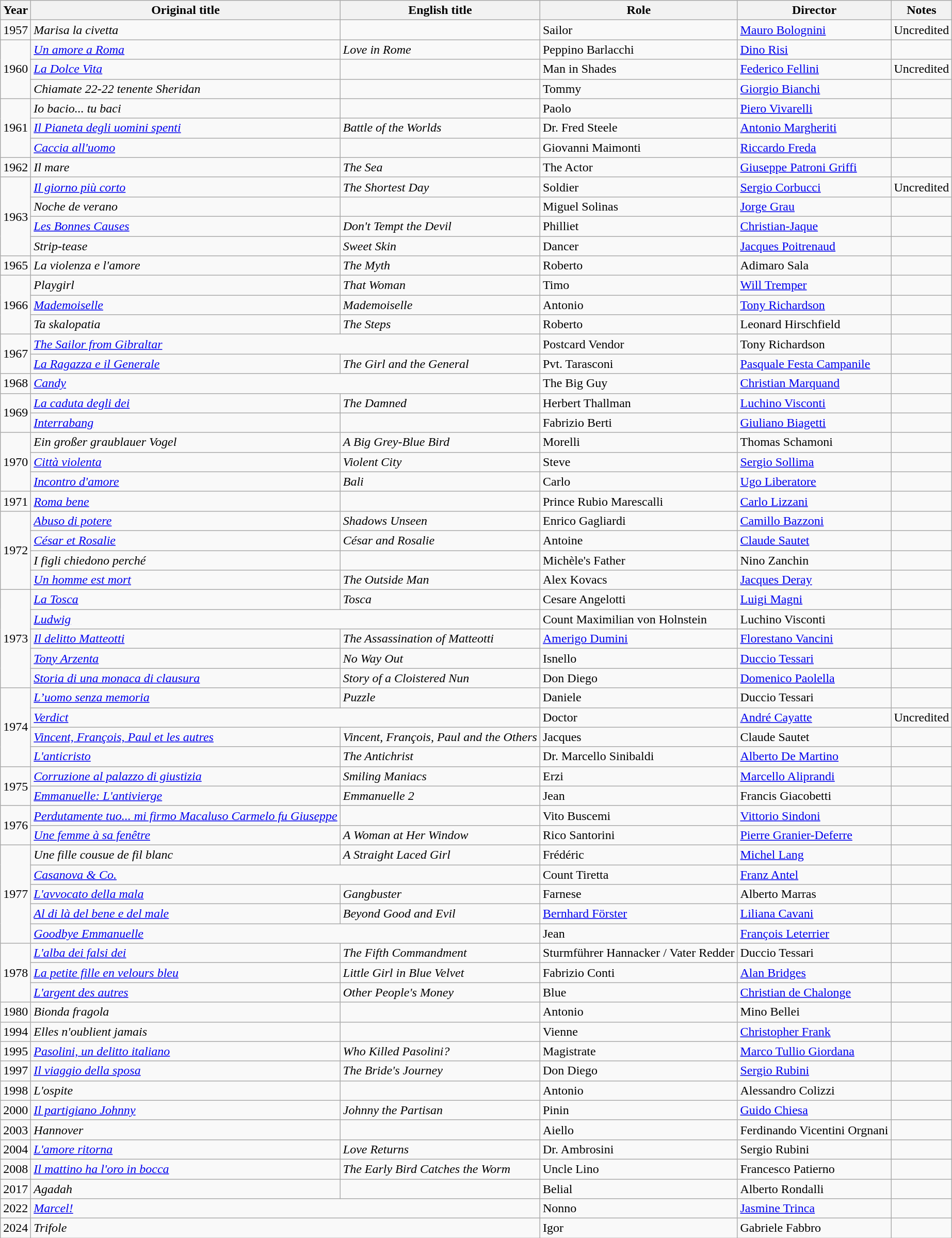<table class="wikitable">
<tr>
<th>Year</th>
<th>Original title</th>
<th>English title</th>
<th>Role</th>
<th>Director</th>
<th>Notes</th>
</tr>
<tr>
<td>1957</td>
<td><em>Marisa la civetta</em></td>
<td></td>
<td>Sailor</td>
<td><a href='#'>Mauro Bolognini</a></td>
<td>Uncredited</td>
</tr>
<tr>
<td rowspan="3">1960</td>
<td><em><a href='#'>Un amore a Roma</a></em></td>
<td><em>Love in Rome</em></td>
<td>Peppino Barlacchi</td>
<td><a href='#'>Dino Risi</a></td>
<td></td>
</tr>
<tr>
<td><em><a href='#'>La Dolce Vita</a></em></td>
<td></td>
<td>Man in Shades</td>
<td><a href='#'>Federico Fellini</a></td>
<td>Uncredited</td>
</tr>
<tr>
<td><em>Chiamate 22-22 tenente Sheridan</em></td>
<td></td>
<td>Tommy</td>
<td><a href='#'>Giorgio Bianchi</a></td>
<td></td>
</tr>
<tr>
<td rowspan="3">1961</td>
<td><em>Io bacio... tu baci</em></td>
<td></td>
<td>Paolo</td>
<td><a href='#'>Piero Vivarelli</a></td>
<td></td>
</tr>
<tr>
<td><em><a href='#'>Il Pianeta degli uomini spenti</a></em></td>
<td><em>Battle of the Worlds</em></td>
<td>Dr. Fred Steele</td>
<td><a href='#'>Antonio Margheriti</a></td>
<td></td>
</tr>
<tr>
<td><em><a href='#'>Caccia all'uomo</a></em></td>
<td></td>
<td>Giovanni Maimonti</td>
<td><a href='#'>Riccardo Freda</a></td>
<td></td>
</tr>
<tr>
<td>1962</td>
<td><em>Il mare</em></td>
<td><em>The Sea</em></td>
<td>The Actor</td>
<td><a href='#'>Giuseppe Patroni Griffi</a></td>
<td></td>
</tr>
<tr>
<td rowspan="4">1963</td>
<td><a href='#'><em>Il giorno più corto</em></a></td>
<td><em>The Shortest Day</em></td>
<td>Soldier</td>
<td><a href='#'>Sergio Corbucci</a></td>
<td>Uncredited</td>
</tr>
<tr>
<td><em>Noche de verano</em></td>
<td></td>
<td>Miguel Solinas</td>
<td><a href='#'>Jorge Grau</a></td>
<td></td>
</tr>
<tr>
<td><a href='#'><em>Les Bonnes Causes</em></a></td>
<td><em>Don't Tempt the Devil</em></td>
<td>Philliet</td>
<td><a href='#'>Christian-Jaque</a></td>
<td></td>
</tr>
<tr>
<td><em>Strip-tease</em></td>
<td><em>Sweet Skin</em></td>
<td>Dancer</td>
<td><a href='#'>Jacques Poitrenaud</a></td>
<td></td>
</tr>
<tr>
<td>1965</td>
<td><em>La violenza e l'amore</em></td>
<td><em>The Myth</em></td>
<td>Roberto</td>
<td>Adimaro Sala</td>
<td></td>
</tr>
<tr>
<td rowspan="3">1966</td>
<td><em>Playgirl</em></td>
<td><em>That Woman</em></td>
<td>Timo</td>
<td><a href='#'>Will Tremper</a></td>
<td></td>
</tr>
<tr>
<td><em><a href='#'>Mademoiselle</a></em></td>
<td><em>Mademoiselle</em></td>
<td>Antonio</td>
<td><a href='#'>Tony Richardson</a></td>
<td></td>
</tr>
<tr>
<td><em>Ta skalopatia</em></td>
<td><em>The Steps</em></td>
<td>Roberto</td>
<td>Leonard Hirschfield</td>
<td></td>
</tr>
<tr>
<td rowspan="2">1967</td>
<td colspan="2"><em><a href='#'>The Sailor from Gibraltar</a></em></td>
<td>Postcard Vendor</td>
<td>Tony Richardson</td>
<td></td>
</tr>
<tr>
<td><a href='#'><em>La Ragazza e il Generale</em></a></td>
<td><em>The Girl and the General</em></td>
<td>Pvt. Tarasconi</td>
<td><a href='#'>Pasquale Festa Campanile</a></td>
<td></td>
</tr>
<tr>
<td>1968</td>
<td colspan="2"><a href='#'><em>Candy</em></a></td>
<td>The Big Guy</td>
<td><a href='#'>Christian Marquand</a></td>
<td></td>
</tr>
<tr>
<td rowspan="2">1969</td>
<td><a href='#'><em>La caduta degli dei</em></a></td>
<td><em>The Damned</em></td>
<td>Herbert Thallman</td>
<td><a href='#'>Luchino Visconti</a></td>
<td></td>
</tr>
<tr>
<td><a href='#'><em>Interrabang</em></a></td>
<td></td>
<td>Fabrizio Berti</td>
<td><a href='#'>Giuliano Biagetti</a></td>
<td></td>
</tr>
<tr>
<td rowspan="3">1970</td>
<td><em>Ein großer graublauer Vogel</em></td>
<td><em>A Big Grey-Blue Bird</em></td>
<td>Morelli</td>
<td>Thomas Schamoni</td>
<td></td>
</tr>
<tr>
<td><a href='#'><em>Città violenta</em></a></td>
<td><em>Violent City</em></td>
<td>Steve</td>
<td><a href='#'>Sergio Sollima</a></td>
<td></td>
</tr>
<tr>
<td><a href='#'><em>Incontro d'amore</em></a></td>
<td><em>Bali</em></td>
<td>Carlo</td>
<td><a href='#'>Ugo Liberatore</a></td>
<td></td>
</tr>
<tr>
<td>1971</td>
<td><a href='#'><em>Roma bene</em></a></td>
<td></td>
<td>Prince Rubio Marescalli</td>
<td><a href='#'>Carlo Lizzani</a></td>
<td></td>
</tr>
<tr>
<td rowspan="4">1972</td>
<td><em><a href='#'>Abuso di potere</a></em></td>
<td><em>Shadows Unseen</em></td>
<td>Enrico Gagliardi</td>
<td><a href='#'>Camillo Bazzoni</a></td>
<td></td>
</tr>
<tr>
<td><a href='#'><em>César et Rosalie</em></a></td>
<td><em>César and Rosalie</em></td>
<td>Antoine</td>
<td><a href='#'>Claude Sautet</a></td>
<td></td>
</tr>
<tr>
<td><em>I figli chiedono perché</em></td>
<td></td>
<td>Michèle's Father</td>
<td>Nino Zanchin</td>
<td></td>
</tr>
<tr>
<td><a href='#'><em>Un homme est mort</em></a></td>
<td><em>The Outside Man</em></td>
<td>Alex Kovacs</td>
<td><a href='#'>Jacques Deray</a></td>
<td></td>
</tr>
<tr>
<td rowspan="5">1973</td>
<td><a href='#'><em>La Tosca</em></a></td>
<td><em>Tosca</em></td>
<td>Cesare Angelotti</td>
<td><a href='#'>Luigi Magni</a></td>
<td></td>
</tr>
<tr>
<td colspan="2"><a href='#'><em>Ludwig</em></a></td>
<td>Count Maximilian von Holnstein</td>
<td>Luchino Visconti</td>
<td></td>
</tr>
<tr>
<td><a href='#'><em>Il delitto Matteotti</em></a></td>
<td><em>The Assassination of Matteotti</em></td>
<td><a href='#'>Amerigo Dumini</a></td>
<td><a href='#'>Florestano Vancini</a></td>
<td></td>
</tr>
<tr>
<td><em><a href='#'>Tony Arzenta</a></em></td>
<td><em>No Way Out</em></td>
<td>Isnello</td>
<td><a href='#'>Duccio Tessari</a></td>
<td></td>
</tr>
<tr>
<td><a href='#'><em>Storia di una monaca di clausura</em></a></td>
<td><em>Story of a Cloistered Nun</em></td>
<td>Don Diego</td>
<td><a href='#'>Domenico Paolella</a></td>
<td></td>
</tr>
<tr>
<td rowspan="4">1974</td>
<td><a href='#'><em>L’uomo senza memoria</em></a></td>
<td><em>Puzzle</em></td>
<td>Daniele</td>
<td>Duccio Tessari</td>
<td></td>
</tr>
<tr>
<td colspan="2"><a href='#'><em>Verdict</em></a></td>
<td>Doctor</td>
<td><a href='#'>André Cayatte</a></td>
<td>Uncredited</td>
</tr>
<tr>
<td><a href='#'><em>Vincent, François, Paul et les autres</em></a></td>
<td><em>Vincent, François, Paul and the Others</em></td>
<td>Jacques</td>
<td>Claude Sautet</td>
<td></td>
</tr>
<tr>
<td><a href='#'><em>L'anticristo</em></a></td>
<td><em>The Antichrist</em></td>
<td>Dr. Marcello Sinibaldi</td>
<td><a href='#'>Alberto De Martino</a></td>
<td></td>
</tr>
<tr>
<td rowspan="2">1975</td>
<td><a href='#'><em>Corruzione al palazzo di giustizia</em></a></td>
<td><em>Smiling Maniacs</em></td>
<td>Erzi</td>
<td><a href='#'>Marcello Aliprandi</a></td>
<td></td>
</tr>
<tr>
<td><a href='#'><em>Emmanuelle: L'antivierge</em></a></td>
<td><em>Emmanuelle 2</em></td>
<td>Jean</td>
<td>Francis Giacobetti</td>
<td></td>
</tr>
<tr>
<td rowspan="2">1976</td>
<td><em><a href='#'>Perdutamente tuo... mi firmo Macaluso Carmelo fu Giuseppe</a></em></td>
<td></td>
<td>Vito Buscemi</td>
<td><a href='#'>Vittorio Sindoni</a></td>
<td></td>
</tr>
<tr>
<td><em><a href='#'>Une femme à sa fenêtre</a></em></td>
<td><em>A Woman at Her Window</em></td>
<td>Rico Santorini</td>
<td><a href='#'>Pierre Granier-Deferre</a></td>
<td></td>
</tr>
<tr>
<td rowspan="5">1977</td>
<td><em>Une fille cousue de fil blanc</em></td>
<td><em>A Straight Laced Girl</em></td>
<td>Frédéric</td>
<td><a href='#'>Michel Lang</a></td>
<td></td>
</tr>
<tr>
<td colspan="2"><em><a href='#'>Casanova & Co.</a></em></td>
<td>Count Tiretta</td>
<td><a href='#'>Franz Antel</a></td>
<td></td>
</tr>
<tr>
<td><em><a href='#'>L'avvocato della mala</a></em></td>
<td><em>Gangbuster</em></td>
<td>Farnese</td>
<td>Alberto Marras</td>
<td></td>
</tr>
<tr>
<td><a href='#'><em>Al di là del bene e del male</em></a></td>
<td><em>Beyond Good and Evil</em></td>
<td><a href='#'>Bernhard Förster</a></td>
<td><a href='#'>Liliana Cavani</a></td>
<td></td>
</tr>
<tr>
<td colspan="2"><em><a href='#'>Goodbye Emmanuelle</a></em></td>
<td>Jean</td>
<td><a href='#'>François Leterrier</a></td>
<td></td>
</tr>
<tr>
<td rowspan="3">1978</td>
<td><a href='#'><em>L'alba dei falsi dei</em></a></td>
<td><em>The Fifth Commandment</em></td>
<td>Sturmführer Hannacker / Vater Redder</td>
<td>Duccio Tessari</td>
<td></td>
</tr>
<tr>
<td><em><a href='#'>La petite fille en velours bleu</a></em></td>
<td><em>Little Girl in Blue Velvet</em></td>
<td>Fabrizio Conti</td>
<td><a href='#'>Alan Bridges</a></td>
<td></td>
</tr>
<tr>
<td><em><a href='#'>L'argent des autres</a></em></td>
<td><em>Other People's Money</em></td>
<td>Blue</td>
<td><a href='#'>Christian de Chalonge</a></td>
<td></td>
</tr>
<tr>
<td>1980</td>
<td><em>Bionda fragola</em></td>
<td></td>
<td>Antonio</td>
<td>Mino Bellei</td>
<td></td>
</tr>
<tr>
<td>1994</td>
<td><em>Elles n'oublient jamais</em></td>
<td></td>
<td>Vienne</td>
<td><a href='#'>Christopher Frank</a></td>
<td></td>
</tr>
<tr>
<td>1995</td>
<td><a href='#'><em>Pasolini, un delitto italiano</em></a></td>
<td><em>Who Killed Pasolini?</em></td>
<td>Magistrate</td>
<td><a href='#'>Marco Tullio Giordana</a></td>
<td></td>
</tr>
<tr>
<td>1997</td>
<td><a href='#'><em>Il viaggio della sposa</em></a></td>
<td><em>The Bride's Journey</em></td>
<td>Don Diego</td>
<td><a href='#'>Sergio Rubini</a></td>
<td></td>
</tr>
<tr>
<td>1998</td>
<td><em>L'ospite</em></td>
<td></td>
<td>Antonio</td>
<td>Alessandro Colizzi</td>
<td></td>
</tr>
<tr>
<td>2000</td>
<td><a href='#'><em>Il partigiano Johnny</em></a></td>
<td><em>Johnny the Partisan</em></td>
<td>Pinin</td>
<td><a href='#'>Guido Chiesa</a></td>
<td></td>
</tr>
<tr>
<td>2003</td>
<td><em>Hannover</em></td>
<td></td>
<td>Aiello</td>
<td>Ferdinando Vicentini Orgnani</td>
<td></td>
</tr>
<tr>
<td>2004</td>
<td><em><a href='#'>L'amore ritorna</a></em></td>
<td><em>Love Returns</em></td>
<td>Dr. Ambrosini</td>
<td>Sergio Rubini</td>
<td></td>
</tr>
<tr>
<td>2008</td>
<td><em><a href='#'>Il mattino ha l'oro in bocca</a></em></td>
<td><em>The Early Bird Catches the Worm</em></td>
<td>Uncle Lino</td>
<td>Francesco Patierno</td>
<td></td>
</tr>
<tr>
<td>2017</td>
<td><em>Agadah</em></td>
<td></td>
<td>Belial</td>
<td>Alberto Rondalli</td>
<td></td>
</tr>
<tr>
<td>2022</td>
<td colspan="2"><em><a href='#'>Marcel!</a></em></td>
<td>Nonno</td>
<td><a href='#'>Jasmine Trinca</a></td>
<td></td>
</tr>
<tr>
<td>2024</td>
<td colspan="2"><em>Trifole</em></td>
<td>Igor</td>
<td>Gabriele Fabbro</td>
<td></td>
</tr>
</table>
